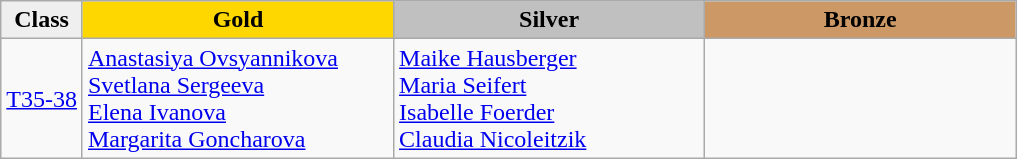<table class="wikitable" style="text-align:left">
<tr align="center">
<td bgcolor=efefef><strong>Class</strong></td>
<td width=200 bgcolor=gold><strong>Gold</strong></td>
<td width=200 bgcolor=silver><strong>Silver</strong></td>
<td width=200 bgcolor=CC9966><strong>Bronze</strong></td>
</tr>
<tr>
<td><a href='#'>T35-38</a></td>
<td><a href='#'>Anastasiya Ovsyannikova</a><br><a href='#'>Svetlana Sergeeva</a><br><a href='#'>Elena Ivanova</a><br><a href='#'>Margarita Goncharova</a><br></td>
<td><a href='#'>Maike Hausberger</a><br><a href='#'>Maria Seifert</a><br><a href='#'>Isabelle Foerder</a><br><a href='#'>Claudia Nicoleitzik</a><br></td>
<td></td>
</tr>
</table>
